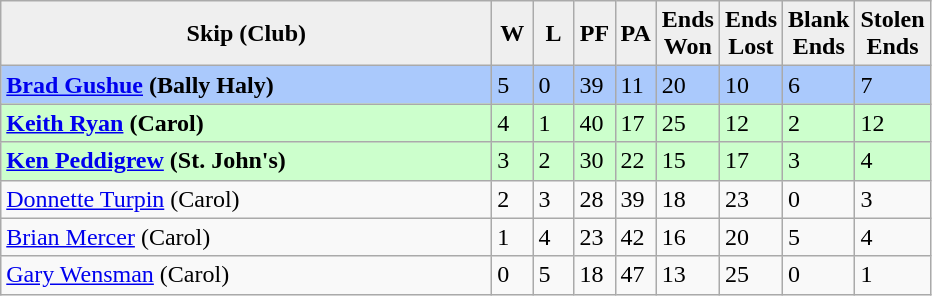<table class="wikitable">
<tr>
<th style="background:#efefef; width:320px;">Skip (Club)</th>
<th style="background:#efefef; width:20px;">W</th>
<th style="background:#efefef; width:20px;">L</th>
<th style="background:#efefef; width:20px;">PF</th>
<th style="background:#efefef; width:20px;">PA</th>
<th style="background:#efefef; width:20px;">Ends <br> Won</th>
<th style="background:#efefef; width:20px;">Ends <br> Lost</th>
<th style="background:#efefef; width:20px;">Blank <br> Ends</th>
<th style="background:#efefef; width:20px;">Stolen <br> Ends</th>
</tr>
<tr style="background:#aac9fc;">
<td><strong><a href='#'>Brad Gushue</a> (Bally Haly)</strong></td>
<td>5</td>
<td>0</td>
<td>39</td>
<td>11</td>
<td>20</td>
<td>10</td>
<td>6</td>
<td>7</td>
</tr>
<tr style="background:#cfc;">
<td><strong><a href='#'>Keith Ryan</a> (Carol)</strong></td>
<td>4</td>
<td>1</td>
<td>40</td>
<td>17</td>
<td>25</td>
<td>12</td>
<td>2</td>
<td>12</td>
</tr>
<tr style="background:#cfc;">
<td><strong><a href='#'>Ken Peddigrew</a> (St. John's)</strong></td>
<td>3</td>
<td>2</td>
<td>30</td>
<td>22</td>
<td>15</td>
<td>17</td>
<td>3</td>
<td>4</td>
</tr>
<tr>
<td><a href='#'>Donnette Turpin</a> (Carol)</td>
<td>2</td>
<td>3</td>
<td>28</td>
<td>39</td>
<td>18</td>
<td>23</td>
<td>0</td>
<td>3</td>
</tr>
<tr>
<td><a href='#'>Brian Mercer</a> (Carol)</td>
<td>1</td>
<td>4</td>
<td>23</td>
<td>42</td>
<td>16</td>
<td>20</td>
<td>5</td>
<td>4</td>
</tr>
<tr>
<td><a href='#'>Gary Wensman</a> (Carol)</td>
<td>0</td>
<td>5</td>
<td>18</td>
<td>47</td>
<td>13</td>
<td>25</td>
<td>0</td>
<td>1</td>
</tr>
</table>
